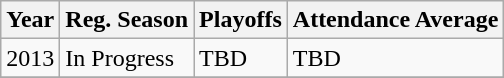<table class="wikitable">
<tr>
<th>Year</th>
<th>Reg. Season</th>
<th>Playoffs</th>
<th>Attendance Average</th>
</tr>
<tr>
<td>2013</td>
<td>In Progress</td>
<td>TBD</td>
<td>TBD</td>
</tr>
<tr>
</tr>
</table>
